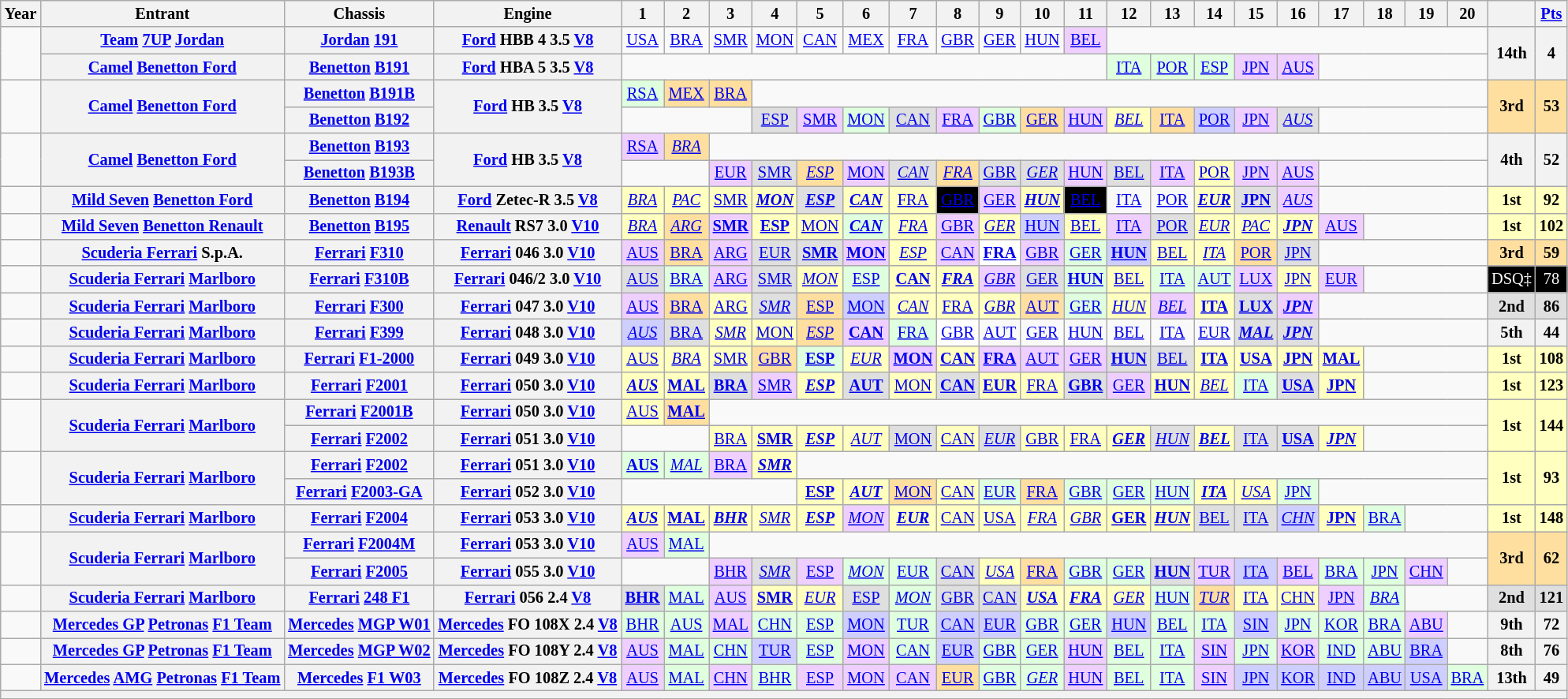<table class="wikitable" style="text-align:center; font-size:85%; margin:0">
<tr>
<th>Year</th>
<th style="min-width: 11em">Entrant</th>
<th>Chassis</th>
<th style="min-width: 9em">Engine</th>
<th>1</th>
<th>2</th>
<th>3</th>
<th>4</th>
<th>5</th>
<th>6</th>
<th>7</th>
<th>8</th>
<th>9</th>
<th>10</th>
<th>11</th>
<th>12</th>
<th>13</th>
<th>14</th>
<th>15</th>
<th>16</th>
<th>17</th>
<th>18</th>
<th>19</th>
<th>20</th>
<th></th>
<th><a href='#'>Pts</a></th>
</tr>
<tr>
<td rowspan=2></td>
<th nowrap><a href='#'>Team</a> <a href='#'>7UP</a> <a href='#'>Jordan</a></th>
<th nowrap><a href='#'>Jordan</a> <a href='#'>191</a></th>
<th nowrap><a href='#'>Ford</a> HBB 4 3.5 <a href='#'>V8</a></th>
<td><a href='#'>USA</a></td>
<td><a href='#'>BRA</a></td>
<td><a href='#'>SMR</a></td>
<td><a href='#'>MON</a></td>
<td><a href='#'>CAN</a></td>
<td><a href='#'>MEX</a></td>
<td><a href='#'>FRA</a></td>
<td><a href='#'>GBR</a></td>
<td><a href='#'>GER</a></td>
<td><a href='#'>HUN</a></td>
<td style="background:#EFCFFF"><a href='#'>BEL</a><br></td>
<td colspan=9></td>
<th rowspan=2>14th</th>
<th rowspan=2>4</th>
</tr>
<tr>
<th nowrap><a href='#'>Camel</a> <a href='#'>Benetton Ford</a></th>
<th nowrap><a href='#'>Benetton</a> <a href='#'>B191</a></th>
<th nowrap><a href='#'>Ford</a> HBA 5 3.5 <a href='#'>V8</a></th>
<td colspan=11></td>
<td style="background:#DFFFDF"><a href='#'>ITA</a><br></td>
<td style="background:#DFFFDF"><a href='#'>POR</a><br></td>
<td style="background:#DFFFDF"><a href='#'>ESP</a><br></td>
<td style="background:#EFCFFF"><a href='#'>JPN</a><br></td>
<td style="background:#EFCFFF"><a href='#'>AUS</a><br></td>
<td colspan=4></td>
</tr>
<tr>
<td rowspan=2></td>
<th rowspan=2 nowrap><a href='#'>Camel</a> <a href='#'>Benetton Ford</a></th>
<th nowrap><a href='#'>Benetton</a> <a href='#'>B191B</a></th>
<th rowspan=2 nowrap><a href='#'>Ford</a> HB 3.5 <a href='#'>V8</a></th>
<td style="background:#DFFFDF"><a href='#'>RSA</a><br></td>
<td style="background:#FFDF9F"><a href='#'>MEX</a><br></td>
<td style="background:#FFDF9F"><a href='#'>BRA</a><br></td>
<td colspan=17></td>
<td rowspan=2 style="background:#FFDF9F"><strong>3rd</strong></td>
<td rowspan=2 style="background:#FFDF9F"><strong>53</strong></td>
</tr>
<tr>
<th nowrap><a href='#'>Benetton</a> <a href='#'>B192</a></th>
<td colspan=3></td>
<td style="background:#DFDFDF"><a href='#'>ESP</a><br></td>
<td style="background:#EFCFFF"><a href='#'>SMR</a><br></td>
<td style="background:#DFFFDF"><a href='#'>MON</a><br></td>
<td style="background:#DFDFDF"><a href='#'>CAN</a><br></td>
<td style="background:#EFCFFF"><a href='#'>FRA</a><br></td>
<td style="background:#DFFFDF"><a href='#'>GBR</a><br></td>
<td style="background:#FFDF9F"><a href='#'>GER</a><br></td>
<td style="background:#EFCFFF"><a href='#'>HUN</a><br></td>
<td style="background:#FFFFBF"><em><a href='#'>BEL</a></em><br></td>
<td style="background:#FFDF9F"><a href='#'>ITA</a><br></td>
<td style="background:#CFCFFF"><a href='#'>POR</a><br></td>
<td style="background:#EFCFFF"><a href='#'>JPN</a><br></td>
<td style="background:#DFDFDF"><em><a href='#'>AUS</a></em><br></td>
<td colspan=4></td>
</tr>
<tr>
<td rowspan=2></td>
<th rowspan=2nowrap><a href='#'>Camel</a> <a href='#'>Benetton Ford</a></th>
<th nowrap><a href='#'>Benetton</a> <a href='#'>B193</a></th>
<th rowspan=2nowrap><a href='#'>Ford</a> HB 3.5 <a href='#'>V8</a></th>
<td style="background:#EFCFFF"><a href='#'>RSA</a><br></td>
<td style="background:#FFDF9F"><em><a href='#'>BRA</a></em><br></td>
<td colspan=18></td>
<th rowspan="2">4th</th>
<th rowspan="2">52</th>
</tr>
<tr>
<th nowrap><a href='#'>Benetton</a> <a href='#'>B193B</a></th>
<td colspan=2></td>
<td style="background:#EFCFFF"><a href='#'>EUR</a><br></td>
<td style="background:#DFDFDF"><a href='#'>SMR</a><br></td>
<td style="background:#FFDF9F"><em><a href='#'>ESP</a></em><br></td>
<td style="background:#EFCFFF"><a href='#'>MON</a><br></td>
<td style="background:#DFDFDF"><em><a href='#'>CAN</a></em><br></td>
<td style="background:#FFDF9F"><em><a href='#'>FRA</a></em><br></td>
<td style="background:#DFDFDF"><a href='#'>GBR</a><br></td>
<td style="background:#DFDFDF"><em><a href='#'>GER</a></em><br></td>
<td style="background:#EFCFFF"><a href='#'>HUN</a><br></td>
<td style="background:#DFDFDF"><a href='#'>BEL</a><br></td>
<td style="background:#EFCFFF"><a href='#'>ITA</a><br></td>
<td style="background:#FFFFBF"><a href='#'>POR</a><br></td>
<td style="background:#EFCFFF"><a href='#'>JPN</a><br></td>
<td style="background:#EFCFFF"><a href='#'>AUS</a><br></td>
<td colspan=4></td>
</tr>
<tr>
<td></td>
<th nowrap><a href='#'>Mild Seven</a> <a href='#'>Benetton Ford</a></th>
<th nowrap><a href='#'>Benetton</a> <a href='#'>B194</a></th>
<th nowrap><a href='#'>Ford</a> Zetec-R 3.5 <a href='#'>V8</a></th>
<td style="background:#FFFFBF"><em><a href='#'>BRA</a></em><br></td>
<td style="background:#FFFFBF"><em><a href='#'>PAC</a></em><br></td>
<td style="background:#FFFFBF"><a href='#'>SMR</a><br></td>
<td style="background:#FFFFBF"><strong><em><a href='#'>MON</a></em></strong><br></td>
<td style="background:#DFDFDF"><strong><em><a href='#'>ESP</a></em></strong><br></td>
<td style="background:#FFFFBF"><strong><em><a href='#'>CAN</a></em></strong><br></td>
<td style="background:#FFFFBF"><a href='#'>FRA</a><br></td>
<td style="background:#000; color:#fff"><a href='#'><span>GBR</span></a><br></td>
<td style="background:#EFCFFF"><a href='#'>GER</a><br></td>
<td style="background:#FFFFBF"><strong><em><a href='#'>HUN</a></em></strong><br></td>
<td style="background:#000; color:#fff"><a href='#'><span>BEL</span></a><br></td>
<td><a href='#'>ITA</a></td>
<td><a href='#'>POR</a></td>
<td style="background:#FFFFBF"><strong><em><a href='#'>EUR</a></em></strong><br></td>
<td style="background:#DFDFDF"><strong><a href='#'>JPN</a></strong><br></td>
<td style="background:#EFCFFF"><em><a href='#'>AUS</a></em><br></td>
<td colspan=4></td>
<td style="background:#FFFFBF"><strong>1st</strong></td>
<td style="background:#FFFFBF"><strong>92</strong></td>
</tr>
<tr>
<td></td>
<th nowrap><a href='#'>Mild Seven</a> <a href='#'>Benetton Renault</a></th>
<th nowrap><a href='#'>Benetton</a> <a href='#'>B195</a></th>
<th nowrap><a href='#'>Renault</a> RS7 3.0 <a href='#'>V10</a></th>
<td style="background:#FFFFBF"><em><a href='#'>BRA</a></em><br></td>
<td style="background:#FFDF9F"><em><a href='#'>ARG</a></em><br></td>
<td style="background:#EFCFFF"><strong><a href='#'>SMR</a></strong><br></td>
<td style="background:#FFFFBF"><strong><a href='#'>ESP</a></strong><br></td>
<td style="background:#FFFFBF"><a href='#'>MON</a><br></td>
<td style="background:#DFFFDF"><strong><em><a href='#'>CAN</a></em></strong><br></td>
<td style="background:#FFFFBF"><em><a href='#'>FRA</a></em><br></td>
<td style="background:#EFCFFF"><a href='#'>GBR</a><br></td>
<td style="background:#FFFFBF"><em><a href='#'>GER</a></em><br></td>
<td style="background:#CFCFFF"><a href='#'>HUN</a><br></td>
<td style="background:#FFFFBF"><a href='#'>BEL</a><br></td>
<td style="background:#EFCFFF"><a href='#'>ITA</a><br></td>
<td style="background:#DFDFDF"><a href='#'>POR</a><br></td>
<td style="background:#FFFFBF"><em><a href='#'>EUR</a></em><br></td>
<td style="background:#FFFFBF"><em><a href='#'>PAC</a></em><br></td>
<td style="background:#FFFFBF"><strong><em><a href='#'>JPN</a></em></strong><br></td>
<td style="background:#EFCFFF"><a href='#'>AUS</a><br></td>
<td colspan=3></td>
<td style="background:#FFFFBF"><strong>1st</strong></td>
<td style="background:#FFFFBF"><strong>102</strong></td>
</tr>
<tr>
<td></td>
<th nowrap><a href='#'>Scuderia Ferrari</a> S.p.A.</th>
<th nowrap><a href='#'>Ferrari</a> <a href='#'>F310</a></th>
<th nowrap><a href='#'>Ferrari</a> 046 3.0 <a href='#'>V10</a></th>
<td style="background:#EFCFFF"><a href='#'>AUS</a><br></td>
<td style="background:#FFDF9F"><a href='#'>BRA</a><br></td>
<td style="background:#EFCFFF"><a href='#'>ARG</a><br></td>
<td style="background:#DFDFDF"><a href='#'>EUR</a><br></td>
<td style="background:#DFDFDF"><strong><a href='#'>SMR</a></strong><br></td>
<td style="background:#EFCFFF"><strong><a href='#'>MON</a></strong><br></td>
<td style="background:#FFFFBF"><em><a href='#'>ESP</a></em><br></td>
<td style="background:#EFCFFF"><a href='#'>CAN</a><br></td>
<td style="background:#fff"><strong><a href='#'>FRA</a></strong><br></td>
<td style="background:#EFCFFF"><a href='#'>GBR</a><br></td>
<td style="background:#DFFFDF"><a href='#'>GER</a><br></td>
<td style="background:#CFCFFF"><strong><a href='#'>HUN</a></strong><br></td>
<td style="background:#FFFFBF"><a href='#'>BEL</a><br></td>
<td style="background:#FFFFBF"><em><a href='#'>ITA</a></em><br></td>
<td style="background:#FFDF9F"><a href='#'>POR</a><br></td>
<td style="background:#DFDFDF"><a href='#'>JPN</a><br></td>
<td colspan=4></td>
<td style="background:#FFDF9F"><strong>3rd</strong></td>
<td style="background:#FFDF9F"><strong>59</strong></td>
</tr>
<tr>
<td></td>
<th nowrap><a href='#'>Scuderia Ferrari</a> <a href='#'>Marlboro</a></th>
<th nowrap><a href='#'>Ferrari</a> <a href='#'>F310B</a></th>
<th nowrap><a href='#'>Ferrari</a> 046/2 3.0 <a href='#'>V10</a></th>
<td style="background:#DFDFDF"><a href='#'>AUS</a><br></td>
<td style="background:#DFFFDF"><a href='#'>BRA</a><br></td>
<td style="background:#EFCFFF"><a href='#'>ARG</a><br></td>
<td style="background:#DFDFDF"><a href='#'>SMR</a><br></td>
<td style="background:#FFFFBF"><em><a href='#'>MON</a></em><br></td>
<td style="background:#DFFFDF"><a href='#'>ESP</a><br></td>
<td style="background:#FFFFBF"><strong><a href='#'>CAN</a></strong><br></td>
<td style="background:#FFFFBF"><strong><em><a href='#'>FRA</a></em></strong><br></td>
<td style="background:#EFCFFF"><em><a href='#'>GBR</a></em><br></td>
<td style="background:#DFDFDF"><a href='#'>GER</a><br></td>
<td style="background:#DFFFDF"><strong><a href='#'>HUN</a></strong><br></td>
<td style="background:#FFFFBF"><a href='#'>BEL</a><br></td>
<td style="background:#DFFFDF"><a href='#'>ITA</a><br></td>
<td style="background:#DFFFDF"><a href='#'>AUT</a><br></td>
<td style="background:#EFCFFF"><a href='#'>LUX</a><br></td>
<td style="background:#FFFFBF"><a href='#'>JPN</a><br></td>
<td style="background:#EFCFFF"><a href='#'>EUR</a><br></td>
<td colspan=3></td>
<td style="background:#000; color:white">DSQ‡</td>
<td style="background:#000; color:white">78</td>
</tr>
<tr>
<td></td>
<th nowrap><a href='#'>Scuderia Ferrari</a> <a href='#'>Marlboro</a></th>
<th nowrap><a href='#'>Ferrari</a> <a href='#'>F300</a></th>
<th nowrap><a href='#'>Ferrari</a> 047 3.0 <a href='#'>V10</a></th>
<td style="background:#EFCFFF"><a href='#'>AUS</a><br></td>
<td style="background:#FFDF9F"><a href='#'>BRA</a><br></td>
<td style="background:#FFFFBF"><a href='#'>ARG</a><br></td>
<td style="background:#DFDFDF"><em><a href='#'>SMR</a></em><br></td>
<td style="background:#FFDF9F"><a href='#'>ESP</a><br></td>
<td style="background:#CFCFFF"><a href='#'>MON</a><br></td>
<td style="background:#FFFFBF"><em><a href='#'>CAN</a></em><br></td>
<td style="background:#FFFFBF"><a href='#'>FRA</a><br></td>
<td style="background:#FFFFBF"><em><a href='#'>GBR</a></em><br></td>
<td style="background:#FFDF9F"><a href='#'>AUT</a><br></td>
<td style="background:#DFFFDF"><a href='#'>GER</a><br></td>
<td style="background:#FFFFBF"><em><a href='#'>HUN</a></em><br></td>
<td style="background:#EFCFFF"><em><a href='#'>BEL</a></em><br></td>
<td style="background:#FFFFBF"><strong><a href='#'>ITA</a></strong><br></td>
<td style="background:#DFDFDF"><strong><a href='#'>LUX</a></strong><br></td>
<td style="background:#EFCFFF"><strong><em><a href='#'>JPN</a></em></strong><br></td>
<td colspan=4></td>
<td style="background:#DFDFDF"><strong>2nd</strong></td>
<td style="background:#DFDFDF"><strong>86</strong></td>
</tr>
<tr>
<td></td>
<th nowrap><a href='#'>Scuderia Ferrari</a> <a href='#'>Marlboro</a></th>
<th nowrap><a href='#'>Ferrari</a> <a href='#'>F399</a></th>
<th nowrap><a href='#'>Ferrari</a> 048 3.0 <a href='#'>V10</a></th>
<td style="background:#CFCFFF"><em><a href='#'>AUS</a></em><br></td>
<td style="background:#DFDFDF"><a href='#'>BRA</a><br></td>
<td style="background:#FFFFBF"><em><a href='#'>SMR</a></em><br></td>
<td style="background:#FFFFBF"><a href='#'>MON</a><br></td>
<td style="background:#FFDF9F"><em><a href='#'>ESP</a></em><br></td>
<td style="background:#EFCFFF"><strong><a href='#'>CAN</a></strong><br></td>
<td style="background:#DFFFDF"><a href='#'>FRA</a><br></td>
<td style="background:#fff"><a href='#'>GBR</a><br></td>
<td><a href='#'>AUT</a></td>
<td><a href='#'>GER</a></td>
<td><a href='#'>HUN</a></td>
<td><a href='#'>BEL</a></td>
<td><a href='#'>ITA</a></td>
<td><a href='#'>EUR</a></td>
<td style="background:#DFDFDF"><strong><em><a href='#'>MAL</a></em></strong><br></td>
<td style="background:#DFDFDF"><strong><em><a href='#'>JPN</a></em></strong><br></td>
<td colspan=4></td>
<th>5th</th>
<th>44</th>
</tr>
<tr>
<td></td>
<th nowrap><a href='#'>Scuderia Ferrari</a> <a href='#'>Marlboro</a></th>
<th nowrap><a href='#'>Ferrari</a> <a href='#'>F1-2000</a></th>
<th nowrap><a href='#'>Ferrari</a> 049 3.0 <a href='#'>V10</a></th>
<td style="background:#FFFFBF"><a href='#'>AUS</a><br></td>
<td style="background:#FFFFBF"><em><a href='#'>BRA</a></em><br></td>
<td style="background:#FFFFBF"><a href='#'>SMR</a><br></td>
<td style="background:#FFDF9F"><a href='#'>GBR</a><br></td>
<td style="background:#DFFFDF"><strong><a href='#'>ESP</a></strong><br></td>
<td style="background:#FFFFBF"><em><a href='#'>EUR</a></em><br></td>
<td style="background:#EFCFFF"><strong><a href='#'>MON</a></strong><br></td>
<td style="background:#FFFFBF"><strong><a href='#'>CAN</a></strong><br></td>
<td style="background:#EFCFFF"><strong><a href='#'>FRA</a></strong><br></td>
<td style="background:#EFCFFF"><a href='#'>AUT</a><br></td>
<td style="background:#EFCFFF"><a href='#'>GER</a><br></td>
<td style="background:#DFDFDF"><strong><a href='#'>HUN</a></strong><br></td>
<td style="background:#DFDFDF"><a href='#'>BEL</a><br></td>
<td style="background:#FFFFBF"><strong><a href='#'>ITA</a></strong><br></td>
<td style="background:#FFFFBF"><strong><a href='#'>USA</a></strong><br></td>
<td style="background:#FFFFBF"><strong><a href='#'>JPN</a></strong><br></td>
<td style="background:#FFFFBF"><strong><a href='#'>MAL</a></strong><br></td>
<td colspan=3></td>
<td style="background:#FFFFBF"><strong>1st</strong></td>
<td style="background:#FFFFBF"><strong>108</strong></td>
</tr>
<tr>
<td></td>
<th nowrap><a href='#'>Scuderia Ferrari</a> <a href='#'>Marlboro</a></th>
<th nowrap><a href='#'>Ferrari</a> <a href='#'>F2001</a></th>
<th nowrap><a href='#'>Ferrari</a> 050 3.0 <a href='#'>V10</a></th>
<td style="background:#FFFFBF"><strong><em><a href='#'>AUS</a></em></strong><br></td>
<td style="background:#FFFFBF"><strong><a href='#'>MAL</a></strong><br></td>
<td style="background:#DFDFDF"><strong><a href='#'>BRA</a></strong><br></td>
<td style="background:#EFCFFF"><a href='#'>SMR</a><br></td>
<td style="background:#FFFFBF"><strong><em><a href='#'>ESP</a></em></strong><br></td>
<td style="background:#DFDFDF"><strong><a href='#'>AUT</a></strong><br></td>
<td style="background:#FFFFBF"><a href='#'>MON</a><br></td>
<td style="background:#DFDFDF"><strong><a href='#'>CAN</a></strong><br></td>
<td style="background:#FFFFBF"><strong><a href='#'>EUR</a></strong><br></td>
<td style="background:#FFFFBF"><a href='#'>FRA</a><br></td>
<td style="background:#DFDFDF"><strong><a href='#'>GBR</a></strong><br></td>
<td style="background:#EFCFFF"><a href='#'>GER</a><br></td>
<td style="background:#FFFFBF"><strong><a href='#'>HUN</a></strong><br></td>
<td style="background:#FFFFBF"><em><a href='#'>BEL</a></em><br></td>
<td style="background:#DFFFDF"><a href='#'>ITA</a><br></td>
<td style="background:#DFDFDF"><strong><a href='#'>USA</a></strong><br></td>
<td style="background:#FFFFBF"><strong><a href='#'>JPN</a></strong><br></td>
<td colspan=3></td>
<td style="background:#FFFFBF"><strong>1st</strong></td>
<td style="background:#FFFFBF"><strong>123</strong></td>
</tr>
<tr>
<td rowspan=2></td>
<th rowspan=2nowrap><a href='#'>Scuderia Ferrari</a> <a href='#'>Marlboro</a></th>
<th nowrap><a href='#'>Ferrari</a> <a href='#'>F2001B</a></th>
<th nowrap><a href='#'>Ferrari</a> 050 3.0 <a href='#'>V10</a></th>
<td style="background:#FFFFBF"><a href='#'>AUS</a><br></td>
<td style="background:#FFDF9F"><strong><a href='#'>MAL</a></strong><br></td>
<td colspan=18></td>
<td rowspan=2 style="background:#FFFFBF"><strong>1st</strong></td>
<td rowspan=2 style="background:#FFFFBF"><strong>144</strong></td>
</tr>
<tr>
<th nowrap><a href='#'>Ferrari</a> <a href='#'>F2002</a></th>
<th nowrap><a href='#'>Ferrari</a> 051 3.0 <a href='#'>V10</a></th>
<td colspan=2></td>
<td style="background:#FFFFBF"><a href='#'>BRA</a><br></td>
<td style="background:#FFFFBF"><strong><a href='#'>SMR</a></strong><br></td>
<td style="background:#FFFFBF"><strong><em><a href='#'>ESP</a></em></strong><br></td>
<td style="background:#FFFFBF"><em><a href='#'>AUT</a></em><br></td>
<td style="background:#DFDFDF"><a href='#'>MON</a><br></td>
<td style="background:#FFFFBF"><a href='#'>CAN</a><br></td>
<td style="background:#DFDFDF"><em><a href='#'>EUR</a></em><br></td>
<td style="background:#FFFFBF"><a href='#'>GBR</a><br></td>
<td style="background:#FFFFBF"><a href='#'>FRA</a><br></td>
<td style="background:#FFFFBF"><strong><em><a href='#'>GER</a></em></strong><br></td>
<td style="background:#DFDFDF"><em><a href='#'>HUN</a></em><br></td>
<td style="background:#FFFFBF"><strong><em><a href='#'>BEL</a></em></strong><br></td>
<td style="background:#DFDFDF"><a href='#'>ITA</a><br></td>
<td style="background:#DFDFDF"><strong><a href='#'>USA</a></strong><br></td>
<td style="background:#FFFFBF"><strong><em><a href='#'>JPN</a></em></strong><br></td>
<td colspan=3></td>
</tr>
<tr>
<td rowspan=2></td>
<th rowspan=2nowrap><a href='#'>Scuderia Ferrari</a> <a href='#'>Marlboro</a></th>
<th nowrap><a href='#'>Ferrari</a> <a href='#'>F2002</a></th>
<th nowrap><a href='#'>Ferrari</a> 051 3.0 <a href='#'>V10</a></th>
<td style="background:#DFFFDF"><strong><a href='#'>AUS</a></strong><br></td>
<td style="background:#DFFFDF"><em><a href='#'>MAL</a></em><br></td>
<td style="background:#EFCFFF"><a href='#'>BRA</a><br></td>
<td style="background:#FFFFBF"><strong><em><a href='#'>SMR</a></em></strong><br></td>
<td colspan=16></td>
<td rowspan=2 style="background:#FFFFBF"><strong>1st</strong></td>
<td rowspan=2 style="background:#FFFFBF"><strong>93</strong></td>
</tr>
<tr>
<th nowrap><a href='#'>Ferrari</a> <a href='#'>F2003-GA</a></th>
<th nowrap><a href='#'>Ferrari</a> 052 3.0 <a href='#'>V10</a></th>
<td colspan=4></td>
<td style="background:#FFFFBF"><strong><a href='#'>ESP</a></strong><br></td>
<td style="background:#FFFFBF"><strong><em><a href='#'>AUT</a></em></strong><br></td>
<td style="background:#FFDF9F"><a href='#'>MON</a><br></td>
<td style="background:#FFFFBF"><a href='#'>CAN</a><br></td>
<td style="background:#DFFFDF"><a href='#'>EUR</a><br></td>
<td style="background:#FFDF9F"><a href='#'>FRA</a><br></td>
<td style="background:#DFFFDF"><a href='#'>GBR</a><br></td>
<td style="background:#DFFFDF"><a href='#'>GER</a><br></td>
<td style="background:#DFFFDF"><a href='#'>HUN</a><br></td>
<td style="background:#FFFFBF"><strong><em><a href='#'>ITA</a></em></strong><br></td>
<td style="background:#FFFFBF"><em><a href='#'>USA</a></em><br></td>
<td style="background:#DFFFDF"><a href='#'>JPN</a><br></td>
<td colspan=4></td>
</tr>
<tr>
<td></td>
<th nowrap><a href='#'>Scuderia Ferrari</a> <a href='#'>Marlboro</a></th>
<th nowrap><a href='#'>Ferrari</a> <a href='#'>F2004</a></th>
<th nowrap><a href='#'>Ferrari</a> 053 3.0 <a href='#'>V10</a></th>
<td style="background:#FFFFBF"><strong><em><a href='#'>AUS</a></em></strong><br></td>
<td style="background:#FFFFBF"><strong><a href='#'>MAL</a></strong><br></td>
<td style="background:#FFFFBF"><strong><em><a href='#'>BHR</a></em></strong><br></td>
<td style="background:#FFFFBF"><em><a href='#'>SMR</a></em><br></td>
<td style="background:#FFFFBF"><strong><em><a href='#'>ESP</a></em></strong><br></td>
<td style="background:#EFCFFF"><em><a href='#'>MON</a></em><br></td>
<td style="background:#FFFFBF"><strong><em><a href='#'>EUR</a></em></strong><br></td>
<td style="background:#FFFFBF"><a href='#'>CAN</a><br></td>
<td style="background:#FFFFBF"><a href='#'>USA</a><br></td>
<td style="background:#FFFFBF"><em><a href='#'>FRA</a></em><br></td>
<td style="background:#FFFFBF"><em><a href='#'>GBR</a></em><br></td>
<td style="background:#FFFFBF"><strong><a href='#'>GER</a></strong><br></td>
<td style="background:#FFFFBF"><strong><em><a href='#'>HUN</a></em></strong><br></td>
<td style="background:#DFDFDF"><a href='#'>BEL</a><br></td>
<td style="background:#DFDFDF"><a href='#'>ITA</a><br></td>
<td style="background:#CFCFFF"><em><a href='#'>CHN</a></em><br></td>
<td style="background:#FFFFBF"><strong><a href='#'>JPN</a></strong><br></td>
<td style="background:#DFFFDF"><a href='#'>BRA</a><br></td>
<td colspan=2></td>
<td style="background:#FFFFBF"><strong>1st</strong></td>
<td style="background:#FFFFBF"><strong>148</strong></td>
</tr>
<tr>
<td rowspan=2></td>
<th rowspan=2nowrap><a href='#'>Scuderia Ferrari</a> <a href='#'>Marlboro</a></th>
<th nowrap><a href='#'>Ferrari</a> <a href='#'>F2004M</a></th>
<th nowrap><a href='#'>Ferrari</a> 053 3.0 <a href='#'>V10</a></th>
<td style="background:#EFCFFF"><a href='#'>AUS</a><br></td>
<td style="background:#DFFFDF"><a href='#'>MAL</a><br></td>
<td colspan=18></td>
<td rowspan=2 style="background:#FFDF9F"><strong>3rd</strong></td>
<td rowspan=2 style="background:#FFDF9F"><strong>62</strong></td>
</tr>
<tr>
<th nowrap><a href='#'>Ferrari</a> <a href='#'>F2005</a></th>
<th nowrap><a href='#'>Ferrari</a> 055 3.0 <a href='#'>V10</a></th>
<td colspan=2></td>
<td style="background:#EFCFFF"><a href='#'>BHR</a><br></td>
<td style="background:#DFDFDF"><em><a href='#'>SMR</a></em><br></td>
<td style="background:#EFCFFF"><a href='#'>ESP</a><br></td>
<td style="background:#DFFFDF"><em><a href='#'>MON</a></em><br></td>
<td style="background:#DFFFDF"><a href='#'>EUR</a><br></td>
<td style="background:#DFDFDF"><a href='#'>CAN</a><br></td>
<td style="background:#FFFFBF"><em><a href='#'>USA</a></em><br></td>
<td style="background:#FFDF9F"><a href='#'>FRA</a><br></td>
<td style="background:#DFFFDF"><a href='#'>GBR</a><br></td>
<td style="background:#DFFFDF"><a href='#'>GER</a><br></td>
<td style="background:#DFDFDF"><strong><a href='#'>HUN</a></strong><br></td>
<td style="background:#EFCFFF"><a href='#'>TUR</a><br></td>
<td style="background:#CFCFFF"><a href='#'>ITA</a><br></td>
<td style="background:#EFCFFF"><a href='#'>BEL</a><br></td>
<td style="background:#DFFFDF"><a href='#'>BRA</a><br></td>
<td style="background:#DFFFDF"><a href='#'>JPN</a><br></td>
<td style="background:#EFCFFF"><a href='#'>CHN</a><br></td>
<td></td>
</tr>
<tr>
<td></td>
<th nowrap><a href='#'>Scuderia Ferrari</a> <a href='#'>Marlboro</a></th>
<th nowrap><a href='#'>Ferrari</a> <a href='#'>248 F1</a></th>
<th nowrap><a href='#'>Ferrari</a> 056 2.4 <a href='#'>V8</a></th>
<td style="background:#DFDFDF"><strong><a href='#'>BHR</a></strong><br></td>
<td style="background:#DFFFDF"><a href='#'>MAL</a><br></td>
<td style="background:#EFCFFF"><a href='#'>AUS</a><br></td>
<td style="background:#FFFFBF"><strong><a href='#'>SMR</a></strong><br></td>
<td style="background:#FFFFBF"><em><a href='#'>EUR</a></em><br></td>
<td style="background:#DFDFDF"><a href='#'>ESP</a><br></td>
<td style="background:#DFFFDF"><em><a href='#'>MON</a></em><br></td>
<td style="background:#DFDFDF"><a href='#'>GBR</a><br></td>
<td style="background:#DFDFDF"><a href='#'>CAN</a><br></td>
<td style="background:#FFFFBF"><strong><em><a href='#'>USA</a></em></strong><br></td>
<td style="background:#FFFFBF"><strong><em><a href='#'>FRA</a></em></strong><br></td>
<td style="background:#FFFFBF"><em><a href='#'>GER</a></em><br></td>
<td style="background:#DFFFDF"><a href='#'>HUN</a><br></td>
<td style="background:#FFDF9F"><em><a href='#'>TUR</a></em><br></td>
<td style="background:#FFFFBF"><a href='#'>ITA</a><br></td>
<td style="background:#FFFFBF"><a href='#'>CHN</a><br></td>
<td style="background:#EFCFFF"><a href='#'>JPN</a><br></td>
<td style="background:#DFFFDF"><em><a href='#'>BRA</a></em><br></td>
<td colspan=2></td>
<td style="background:#DFDFDF"><strong>2nd</strong></td>
<td style="background:#DFDFDF"><strong>121</strong></td>
</tr>
<tr>
<td></td>
<th nowrap><a href='#'>Mercedes GP</a> <a href='#'>Petronas</a> <a href='#'>F1 Team</a></th>
<th nowrap><a href='#'>Mercedes</a> <a href='#'>MGP W01</a></th>
<th nowrap><a href='#'>Mercedes</a> FO 108X 2.4 <a href='#'>V8</a></th>
<td style="background:#DFFFDF"><a href='#'>BHR</a><br></td>
<td style="background:#DFFFDF"><a href='#'>AUS</a><br></td>
<td style="background:#EFCFFF"><a href='#'>MAL</a><br></td>
<td style="background:#DFFFDF"><a href='#'>CHN</a><br></td>
<td style="background:#DFFFDF"><a href='#'>ESP</a><br></td>
<td style="background:#CFCFFF"><a href='#'>MON</a><br></td>
<td style="background:#DFFFDF"><a href='#'>TUR</a><br></td>
<td style="background:#CFCFFF"><a href='#'>CAN</a><br></td>
<td style="background:#CFCFFF"><a href='#'>EUR</a><br></td>
<td style="background:#DFFFDF"><a href='#'>GBR</a><br></td>
<td style="background:#DFFFDF"><a href='#'>GER</a><br></td>
<td style="background:#CFCFFF"><a href='#'>HUN</a><br></td>
<td style="background:#DFFFDF"><a href='#'>BEL</a><br></td>
<td style="background:#DFFFDF"><a href='#'>ITA</a><br></td>
<td style="background:#CFCFFF"><a href='#'>SIN</a><br></td>
<td style="background:#DFFFDF"><a href='#'>JPN</a><br></td>
<td style="background:#DFFFDF"><a href='#'>KOR</a><br></td>
<td style="background:#DFFFDF"><a href='#'>BRA</a><br></td>
<td style="background:#EFCFFF"><a href='#'>ABU</a><br></td>
<td></td>
<th>9th</th>
<th>72</th>
</tr>
<tr>
<td></td>
<th nowrap><a href='#'>Mercedes GP</a> <a href='#'>Petronas</a> <a href='#'>F1 Team</a></th>
<th nowrap><a href='#'>Mercedes</a> <a href='#'>MGP W02</a></th>
<th nowrap><a href='#'>Mercedes</a> FO 108Y 2.4 <a href='#'>V8</a></th>
<td style="background:#EFCFFF"><a href='#'>AUS</a><br></td>
<td style="background:#DFFFDF"><a href='#'>MAL</a><br></td>
<td style="background:#DFFFDF"><a href='#'>CHN</a><br></td>
<td style="background:#CFCFFF"><a href='#'>TUR</a><br></td>
<td style="background:#DFFFDF"><a href='#'>ESP</a><br></td>
<td style="background:#EFCFFF"><a href='#'>MON</a><br></td>
<td style="background:#DFFFDF"><a href='#'>CAN</a><br></td>
<td style="background:#CFCFFF"><a href='#'>EUR</a><br></td>
<td style="background:#DFFFDF"><a href='#'>GBR</a><br></td>
<td style="background:#DFFFDF"><a href='#'>GER</a><br></td>
<td style="background:#EFCFFF"><a href='#'>HUN</a><br></td>
<td style="background:#DFFFDF"><a href='#'>BEL</a><br></td>
<td style="background:#DFFFDF"><a href='#'>ITA</a><br></td>
<td style="background:#EFCFFF"><a href='#'>SIN</a><br></td>
<td style="background:#DFFFDF"><a href='#'>JPN</a><br></td>
<td style="background:#EFCFFF"><a href='#'>KOR</a><br></td>
<td style="background:#DFFFDF"><a href='#'>IND</a><br></td>
<td style="background:#DFFFDF"><a href='#'>ABU</a><br></td>
<td style="background:#CFCFFF"><a href='#'>BRA</a><br></td>
<td></td>
<th>8th</th>
<th>76</th>
</tr>
<tr>
<td></td>
<th nowrap><a href='#'>Mercedes</a> <a href='#'>AMG</a> <a href='#'>Petronas</a> <a href='#'>F1 Team</a></th>
<th nowrap><a href='#'>Mercedes</a> <a href='#'>F1 W03</a></th>
<th nowrap><a href='#'>Mercedes</a> FO 108Z 2.4 <a href='#'>V8</a></th>
<td style="background:#EFCFFF"><a href='#'>AUS</a><br></td>
<td style="background:#DFFFDF"><a href='#'>MAL</a><br></td>
<td style="background:#EFCFFF"><a href='#'>CHN</a><br></td>
<td style="background:#DFFFDF"><a href='#'>BHR</a><br></td>
<td style="background:#EFCFFF"><a href='#'>ESP</a><br></td>
<td style="background:#EFCFFF"><a href='#'>MON</a><br></td>
<td style="background:#EFCFFF"><a href='#'>CAN</a><br></td>
<td style="background:#FFDF9F"><a href='#'>EUR</a><br></td>
<td style="background:#DFFFDF"><a href='#'>GBR</a><br></td>
<td style="background:#DFFFDF"><em><a href='#'>GER</a></em><br></td>
<td style="background:#EFCFFF"><a href='#'>HUN</a><br></td>
<td style="background:#DFFFDF"><a href='#'>BEL</a><br></td>
<td style="background:#DFFFDF"><a href='#'>ITA</a><br></td>
<td style="background:#EFCFFF"><a href='#'>SIN</a><br></td>
<td style="background:#CFCFFF"><a href='#'>JPN</a><br></td>
<td style="background:#CFCFFF"><a href='#'>KOR</a><br></td>
<td style="background:#CFCFFF"><a href='#'>IND</a><br></td>
<td style="background:#CFCFFF"><a href='#'>ABU</a><br></td>
<td style="background:#CFCFFF"><a href='#'>USA</a><br></td>
<td style="background:#DFFFDF"><a href='#'>BRA</a><br></td>
<th>13th</th>
<th>49</th>
</tr>
<tr>
<th colspan="27"></th>
</tr>
</table>
